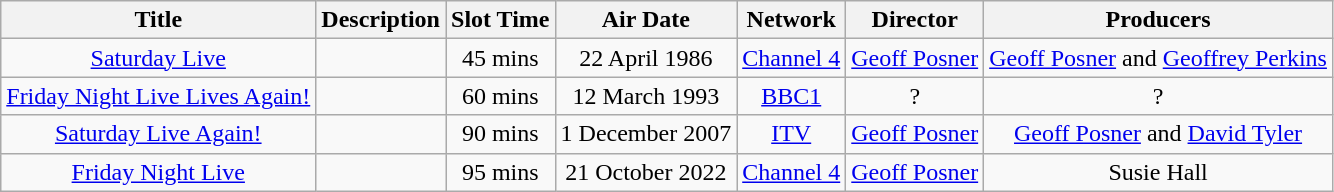<table class="wikitable" style="text-align:center;">
<tr>
<th>Title</th>
<th>Description</th>
<th>Slot Time</th>
<th>Air Date</th>
<th>Network</th>
<th>Director</th>
<th>Producers</th>
</tr>
<tr>
<td><a href='#'>Saturday Live</a></td>
<td></td>
<td>45 mins</td>
<td>22 April 1986</td>
<td><a href='#'>Channel 4</a></td>
<td><a href='#'>Geoff Posner</a></td>
<td><a href='#'>Geoff Posner</a> and <a href='#'>Geoffrey Perkins</a></td>
</tr>
<tr>
<td><a href='#'>Friday Night Live Lives Again!</a></td>
<td></td>
<td>60 mins</td>
<td>12 March 1993</td>
<td><a href='#'>BBC1</a></td>
<td>?</td>
<td>?</td>
</tr>
<tr>
<td><a href='#'>Saturday Live Again!</a></td>
<td></td>
<td>90 mins</td>
<td>1 December 2007</td>
<td><a href='#'>ITV</a></td>
<td><a href='#'>Geoff Posner</a></td>
<td><a href='#'>Geoff Posner</a> and <a href='#'>David Tyler</a></td>
</tr>
<tr>
<td><a href='#'>Friday Night Live</a></td>
<td></td>
<td>95 mins</td>
<td>21 October 2022</td>
<td><a href='#'>Channel 4</a></td>
<td><a href='#'>Geoff Posner</a></td>
<td>Susie Hall</td>
</tr>
</table>
